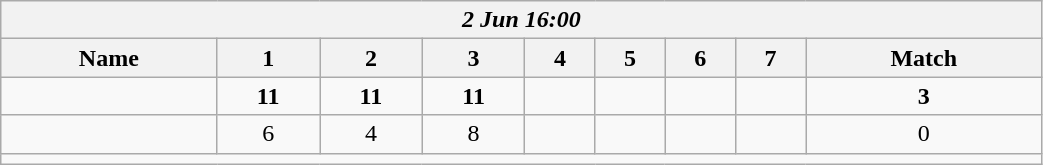<table class=wikitable style="text-align:center; width: 55%">
<tr>
<th colspan=17><em> 2 Jun 16:00</em></th>
</tr>
<tr>
<th>Name</th>
<th>1</th>
<th>2</th>
<th>3</th>
<th>4</th>
<th>5</th>
<th>6</th>
<th>7</th>
<th>Match</th>
</tr>
<tr>
<td style="text-align:left;"><strong></strong></td>
<td><strong>11</strong></td>
<td><strong>11</strong></td>
<td><strong>11</strong></td>
<td></td>
<td></td>
<td></td>
<td></td>
<td><strong>3</strong></td>
</tr>
<tr>
<td style="text-align:left;"></td>
<td>6</td>
<td>4</td>
<td>8</td>
<td></td>
<td></td>
<td></td>
<td></td>
<td>0</td>
</tr>
<tr>
<td colspan=17></td>
</tr>
</table>
